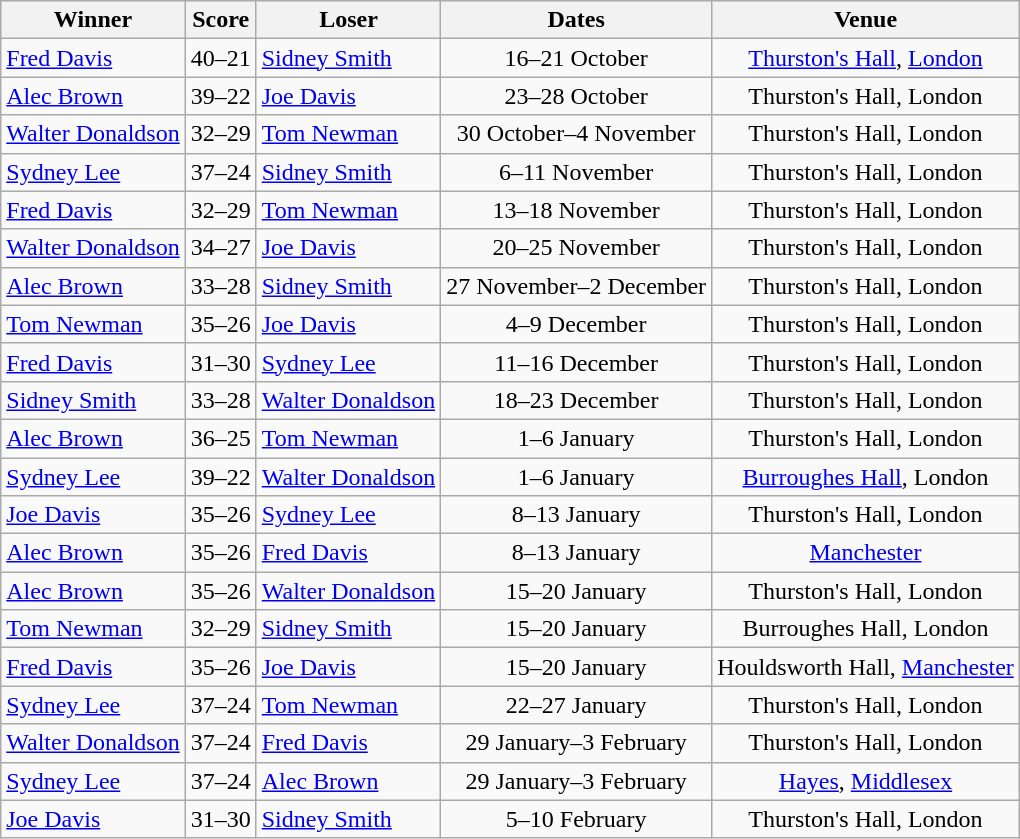<table class="wikitable" style="text-align:center">
<tr>
<th>Winner</th>
<th>Score</th>
<th>Loser</th>
<th>Dates</th>
<th>Venue</th>
</tr>
<tr>
<td align=left><a href='#'>Fred Davis</a></td>
<td>40–21</td>
<td align=left><a href='#'>Sidney Smith</a></td>
<td>16–21 October</td>
<td><a href='#'>Thurston's Hall</a>, <a href='#'>London</a></td>
</tr>
<tr>
<td align=left><a href='#'>Alec Brown</a></td>
<td>39–22</td>
<td align=left><a href='#'>Joe Davis</a></td>
<td>23–28 October</td>
<td>Thurston's Hall, London</td>
</tr>
<tr>
<td align=left><a href='#'>Walter Donaldson</a></td>
<td>32–29</td>
<td align=left><a href='#'>Tom Newman</a></td>
<td>30 October–4 November</td>
<td>Thurston's Hall, London</td>
</tr>
<tr>
<td align=left><a href='#'>Sydney Lee</a></td>
<td>37–24</td>
<td align=left><a href='#'>Sidney Smith</a></td>
<td>6–11 November</td>
<td>Thurston's Hall, London</td>
</tr>
<tr>
<td align=left><a href='#'>Fred Davis</a></td>
<td>32–29</td>
<td align=left><a href='#'>Tom Newman</a></td>
<td>13–18 November</td>
<td>Thurston's Hall, London</td>
</tr>
<tr>
<td align=left><a href='#'>Walter Donaldson</a></td>
<td>34–27</td>
<td align=left><a href='#'>Joe Davis</a></td>
<td>20–25 November</td>
<td>Thurston's Hall, London</td>
</tr>
<tr>
<td align=left><a href='#'>Alec Brown</a></td>
<td>33–28</td>
<td align=left><a href='#'>Sidney Smith</a></td>
<td>27 November–2 December</td>
<td>Thurston's Hall, London</td>
</tr>
<tr>
<td align=left><a href='#'>Tom Newman</a></td>
<td>35–26</td>
<td align=left><a href='#'>Joe Davis</a></td>
<td>4–9 December</td>
<td>Thurston's Hall, London</td>
</tr>
<tr>
<td align=left><a href='#'>Fred Davis</a></td>
<td>31–30</td>
<td align=left><a href='#'>Sydney Lee</a></td>
<td>11–16 December</td>
<td>Thurston's Hall, London</td>
</tr>
<tr>
<td align=left><a href='#'>Sidney Smith</a></td>
<td>33–28</td>
<td align=left><a href='#'>Walter Donaldson</a></td>
<td>18–23 December</td>
<td>Thurston's Hall, London</td>
</tr>
<tr>
<td align=left><a href='#'>Alec Brown</a></td>
<td>36–25</td>
<td align=left><a href='#'>Tom Newman</a></td>
<td>1–6 January</td>
<td>Thurston's Hall, London</td>
</tr>
<tr>
<td align=left><a href='#'>Sydney Lee</a></td>
<td>39–22</td>
<td align=left><a href='#'>Walter Donaldson</a></td>
<td>1–6 January</td>
<td><a href='#'>Burroughes Hall</a>, London</td>
</tr>
<tr>
<td align=left><a href='#'>Joe Davis</a></td>
<td>35–26</td>
<td align=left><a href='#'>Sydney Lee</a></td>
<td>8–13 January</td>
<td>Thurston's Hall, London</td>
</tr>
<tr>
<td align=left><a href='#'>Alec Brown</a></td>
<td>35–26</td>
<td align=left><a href='#'>Fred Davis</a></td>
<td>8–13 January</td>
<td><a href='#'>Manchester</a></td>
</tr>
<tr>
<td align=left><a href='#'>Alec Brown</a></td>
<td>35–26</td>
<td align=left><a href='#'>Walter Donaldson</a></td>
<td>15–20 January</td>
<td>Thurston's Hall, London</td>
</tr>
<tr>
<td align=left><a href='#'>Tom Newman</a></td>
<td>32–29</td>
<td align=left><a href='#'>Sidney Smith</a></td>
<td>15–20 January</td>
<td>Burroughes Hall, London</td>
</tr>
<tr>
<td align=left><a href='#'>Fred Davis</a></td>
<td>35–26</td>
<td align=left><a href='#'>Joe Davis</a></td>
<td>15–20 January</td>
<td>Houldsworth Hall, <a href='#'>Manchester</a></td>
</tr>
<tr>
<td align=left><a href='#'>Sydney Lee</a></td>
<td>37–24</td>
<td align=left><a href='#'>Tom Newman</a></td>
<td>22–27 January</td>
<td>Thurston's Hall, London</td>
</tr>
<tr>
<td align=left><a href='#'>Walter Donaldson</a></td>
<td>37–24</td>
<td align=left><a href='#'>Fred Davis</a></td>
<td>29 January–3 February</td>
<td>Thurston's Hall, London</td>
</tr>
<tr>
<td align=left><a href='#'>Sydney Lee</a></td>
<td>37–24</td>
<td align=left><a href='#'>Alec Brown</a></td>
<td>29 January–3 February</td>
<td><a href='#'>Hayes</a>, <a href='#'>Middlesex</a></td>
</tr>
<tr>
<td align=left><a href='#'>Joe Davis</a></td>
<td>31–30</td>
<td align=left><a href='#'>Sidney Smith</a></td>
<td>5–10 February</td>
<td>Thurston's Hall, London</td>
</tr>
</table>
